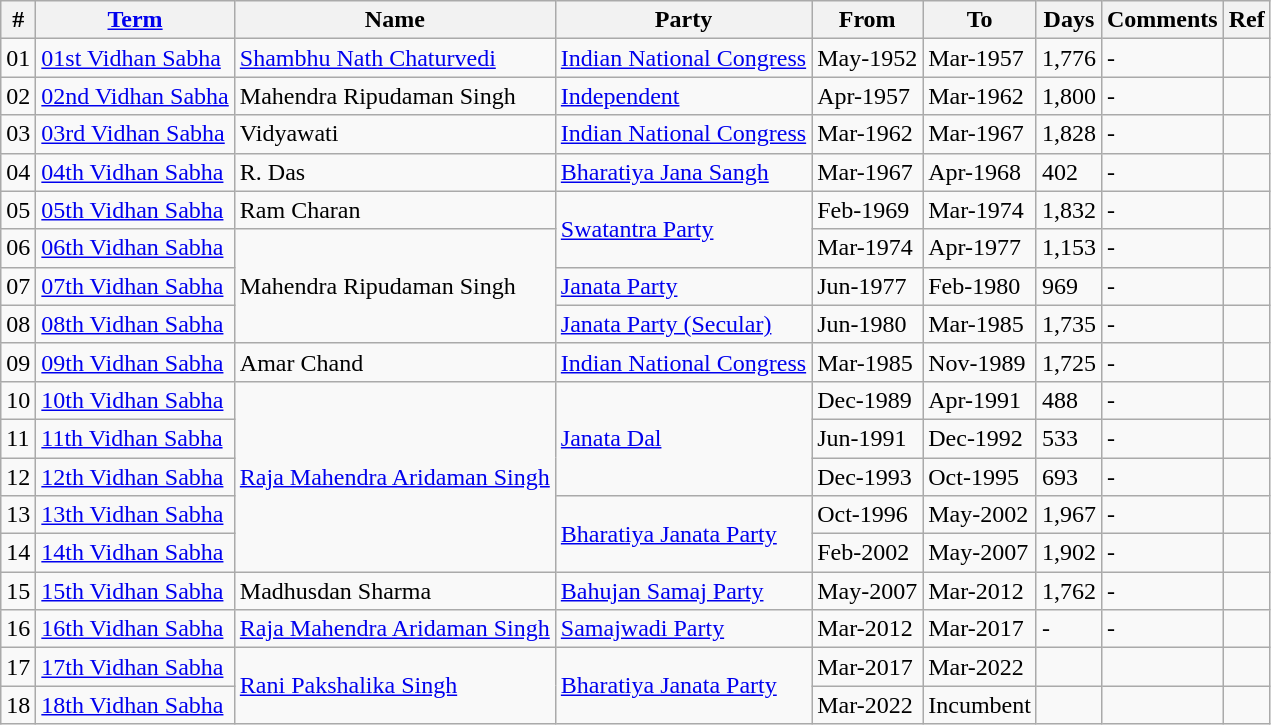<table class="wikitable sortable">
<tr>
<th>#</th>
<th><a href='#'>Term</a></th>
<th>Name</th>
<th>Party</th>
<th>From</th>
<th>To</th>
<th>Days</th>
<th>Comments</th>
<th>Ref</th>
</tr>
<tr>
<td>01</td>
<td><a href='#'>01st Vidhan Sabha</a></td>
<td><a href='#'>Shambhu Nath Chaturvedi</a></td>
<td><a href='#'>Indian National Congress</a></td>
<td>May-1952</td>
<td>Mar-1957</td>
<td>1,776</td>
<td>-</td>
<td></td>
</tr>
<tr>
<td>02</td>
<td><a href='#'>02nd Vidhan Sabha</a></td>
<td>Mahendra  Ripudaman Singh</td>
<td><a href='#'>Independent</a></td>
<td>Apr-1957</td>
<td>Mar-1962</td>
<td>1,800</td>
<td>-</td>
<td></td>
</tr>
<tr>
<td>03</td>
<td><a href='#'>03rd Vidhan Sabha</a></td>
<td>Vidyawati</td>
<td><a href='#'>Indian National Congress</a></td>
<td>Mar-1962</td>
<td>Mar-1967</td>
<td>1,828</td>
<td>-</td>
<td></td>
</tr>
<tr>
<td>04</td>
<td><a href='#'>04th Vidhan Sabha</a></td>
<td>R. Das</td>
<td><a href='#'>Bharatiya Jana Sangh</a></td>
<td>Mar-1967</td>
<td>Apr-1968</td>
<td>402</td>
<td>-</td>
<td></td>
</tr>
<tr>
<td>05</td>
<td><a href='#'>05th Vidhan Sabha</a></td>
<td>Ram Charan</td>
<td rowspan="2"><a href='#'>Swatantra Party</a></td>
<td>Feb-1969</td>
<td>Mar-1974</td>
<td>1,832</td>
<td>-</td>
<td></td>
</tr>
<tr>
<td>06</td>
<td><a href='#'>06th Vidhan Sabha</a></td>
<td rowspan="3">Mahendra Ripudaman Singh</td>
<td>Mar-1974</td>
<td>Apr-1977</td>
<td>1,153</td>
<td>-</td>
<td></td>
</tr>
<tr>
<td>07</td>
<td><a href='#'>07th Vidhan Sabha</a></td>
<td><a href='#'>Janata Party</a></td>
<td>Jun-1977</td>
<td>Feb-1980</td>
<td>969</td>
<td>-</td>
<td></td>
</tr>
<tr>
<td>08</td>
<td><a href='#'>08th Vidhan Sabha</a></td>
<td><a href='#'>Janata Party (Secular)</a></td>
<td>Jun-1980</td>
<td>Mar-1985</td>
<td>1,735</td>
<td>-</td>
<td></td>
</tr>
<tr>
<td>09</td>
<td><a href='#'>09th Vidhan Sabha</a></td>
<td>Amar  Chand</td>
<td><a href='#'>Indian National Congress</a></td>
<td>Mar-1985</td>
<td>Nov-1989</td>
<td>1,725</td>
<td>-</td>
<td></td>
</tr>
<tr>
<td>10</td>
<td><a href='#'>10th Vidhan Sabha</a></td>
<td rowspan="5"><a href='#'>Raja Mahendra Aridaman Singh</a></td>
<td rowspan="3"><a href='#'>Janata Dal</a></td>
<td>Dec-1989</td>
<td>Apr-1991</td>
<td>488</td>
<td>-</td>
<td></td>
</tr>
<tr>
<td>11</td>
<td><a href='#'>11th Vidhan Sabha</a></td>
<td>Jun-1991</td>
<td>Dec-1992</td>
<td>533</td>
<td>-</td>
<td></td>
</tr>
<tr>
<td>12</td>
<td><a href='#'>12th Vidhan Sabha</a></td>
<td>Dec-1993</td>
<td>Oct-1995</td>
<td>693</td>
<td>-</td>
<td></td>
</tr>
<tr>
<td>13</td>
<td><a href='#'>13th Vidhan Sabha</a></td>
<td rowspan="2"><a href='#'>Bharatiya Janata Party</a></td>
<td>Oct-1996</td>
<td>May-2002</td>
<td>1,967</td>
<td>-</td>
<td></td>
</tr>
<tr>
<td>14</td>
<td><a href='#'>14th Vidhan Sabha</a></td>
<td>Feb-2002</td>
<td>May-2007</td>
<td>1,902</td>
<td>-</td>
<td></td>
</tr>
<tr>
<td>15</td>
<td><a href='#'>15th Vidhan Sabha</a></td>
<td>Madhusdan  Sharma</td>
<td><a href='#'>Bahujan Samaj Party</a></td>
<td>May-2007</td>
<td>Mar-2012</td>
<td>1,762</td>
<td>-</td>
<td></td>
</tr>
<tr>
<td>16</td>
<td><a href='#'>16th Vidhan Sabha</a></td>
<td><a href='#'>Raja Mahendra Aridaman Singh</a></td>
<td><a href='#'>Samajwadi Party</a></td>
<td>Mar-2012</td>
<td>Mar-2017</td>
<td>-</td>
<td>-</td>
<td></td>
</tr>
<tr>
<td>17</td>
<td><a href='#'>17th Vidhan Sabha</a></td>
<td rowspan="2"><a href='#'>Rani Pakshalika Singh</a></td>
<td rowspan="2"><a href='#'>Bharatiya Janata Party</a></td>
<td>Mar-2017</td>
<td>Mar-2022</td>
<td></td>
<td></td>
<td></td>
</tr>
<tr>
<td>18</td>
<td><a href='#'>18th Vidhan Sabha</a></td>
<td>Mar-2022</td>
<td>Incumbent</td>
<td></td>
<td></td>
<td></td>
</tr>
</table>
